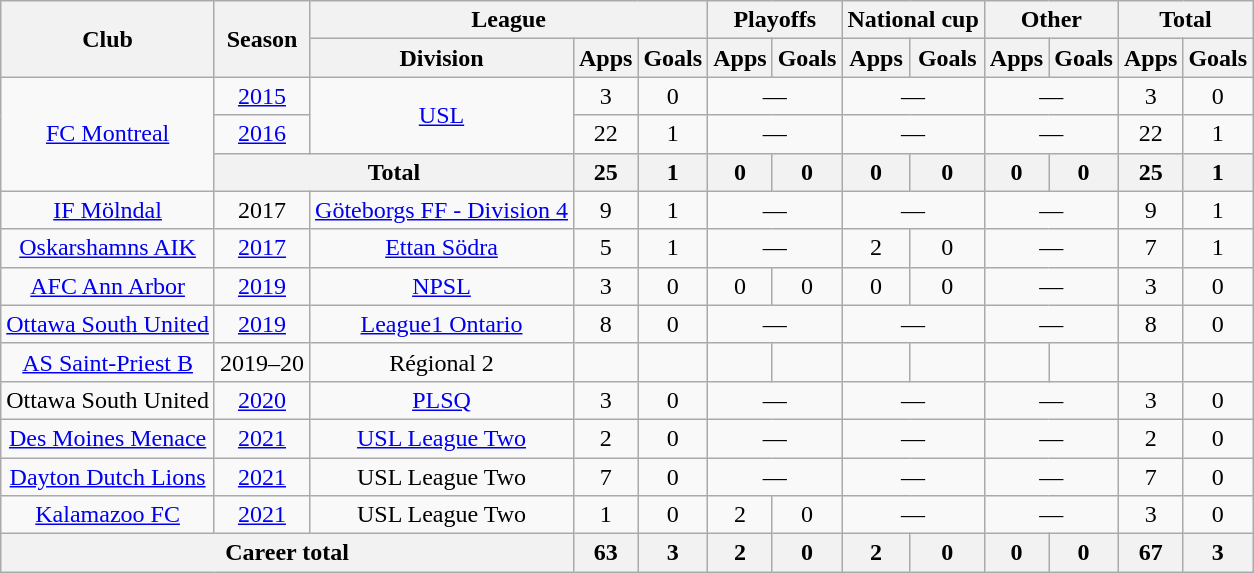<table class="wikitable" style="text-align:center">
<tr>
<th rowspan="2">Club</th>
<th rowspan="2">Season</th>
<th colspan="3">League</th>
<th colspan="2">Playoffs</th>
<th colspan="2">National cup</th>
<th colspan="2">Other</th>
<th colspan="2">Total</th>
</tr>
<tr>
<th>Division</th>
<th>Apps</th>
<th>Goals</th>
<th>Apps</th>
<th>Goals</th>
<th>Apps</th>
<th>Goals</th>
<th>Apps</th>
<th>Goals</th>
<th>Apps</th>
<th>Goals</th>
</tr>
<tr>
<td rowspan="3"><a href='#'>FC Montreal</a></td>
<td><a href='#'>2015</a></td>
<td rowspan="2"><a href='#'>USL</a></td>
<td>3</td>
<td>0</td>
<td colspan="2">—</td>
<td colspan="2">—</td>
<td colspan="2">—</td>
<td>3</td>
<td>0</td>
</tr>
<tr>
<td><a href='#'>2016</a></td>
<td>22</td>
<td>1</td>
<td colspan="2">—</td>
<td colspan="2">—</td>
<td colspan="2">—</td>
<td>22</td>
<td>1</td>
</tr>
<tr>
<th colspan="2">Total</th>
<th>25</th>
<th>1</th>
<th>0</th>
<th>0</th>
<th>0</th>
<th>0</th>
<th>0</th>
<th>0</th>
<th>25</th>
<th>1</th>
</tr>
<tr>
<td><a href='#'>IF Mölndal</a></td>
<td>2017</td>
<td><a href='#'>Göteborgs FF - Division 4</a></td>
<td>9</td>
<td>1</td>
<td colspan="2">—</td>
<td colspan="2">—</td>
<td colspan="2">—</td>
<td>9</td>
<td>1</td>
</tr>
<tr>
<td><a href='#'>Oskarshamns AIK</a></td>
<td><a href='#'>2017</a></td>
<td><a href='#'>Ettan Södra</a></td>
<td>5</td>
<td>1</td>
<td colspan="2">—</td>
<td>2</td>
<td>0</td>
<td colspan="2">—</td>
<td>7</td>
<td>1</td>
</tr>
<tr>
<td><a href='#'>AFC Ann Arbor</a></td>
<td><a href='#'>2019</a></td>
<td><a href='#'>NPSL</a></td>
<td>3</td>
<td>0</td>
<td>0</td>
<td>0</td>
<td>0</td>
<td>0</td>
<td colspan="2">—</td>
<td>3</td>
<td>0</td>
</tr>
<tr>
<td><a href='#'>Ottawa South United</a></td>
<td><a href='#'>2019</a></td>
<td><a href='#'>League1 Ontario</a></td>
<td>8</td>
<td>0</td>
<td colspan="2">—</td>
<td colspan="2">—</td>
<td colspan="2">—</td>
<td>8</td>
<td>0</td>
</tr>
<tr>
<td><a href='#'>AS Saint-Priest B</a></td>
<td>2019–20</td>
<td>Régional 2</td>
<td></td>
<td></td>
<td></td>
<td></td>
<td></td>
<td></td>
<td></td>
<td></td>
<td></td>
<td></td>
</tr>
<tr>
<td>Ottawa South United</td>
<td><a href='#'>2020</a></td>
<td><a href='#'>PLSQ</a></td>
<td>3</td>
<td>0</td>
<td colspan="2">—</td>
<td colspan="2">—</td>
<td colspan="2">—</td>
<td>3</td>
<td>0</td>
</tr>
<tr>
<td><a href='#'>Des Moines Menace</a></td>
<td><a href='#'>2021</a></td>
<td><a href='#'>USL League Two</a></td>
<td>2</td>
<td>0</td>
<td colspan="2">—</td>
<td colspan="2">—</td>
<td colspan="2">—</td>
<td>2</td>
<td>0</td>
</tr>
<tr>
<td><a href='#'>Dayton Dutch Lions</a></td>
<td><a href='#'>2021</a></td>
<td>USL League Two</td>
<td>7</td>
<td>0</td>
<td colspan="2">—</td>
<td colspan="2">—</td>
<td colspan="2">—</td>
<td>7</td>
<td>0</td>
</tr>
<tr>
<td><a href='#'>Kalamazoo FC</a></td>
<td><a href='#'>2021</a></td>
<td>USL League Two</td>
<td>1</td>
<td>0</td>
<td>2</td>
<td>0</td>
<td colspan="2">—</td>
<td colspan="2">—</td>
<td>3</td>
<td>0</td>
</tr>
<tr>
<th colspan="3">Career total</th>
<th>63</th>
<th>3</th>
<th>2</th>
<th>0</th>
<th>2</th>
<th>0</th>
<th>0</th>
<th>0</th>
<th>67</th>
<th>3</th>
</tr>
</table>
